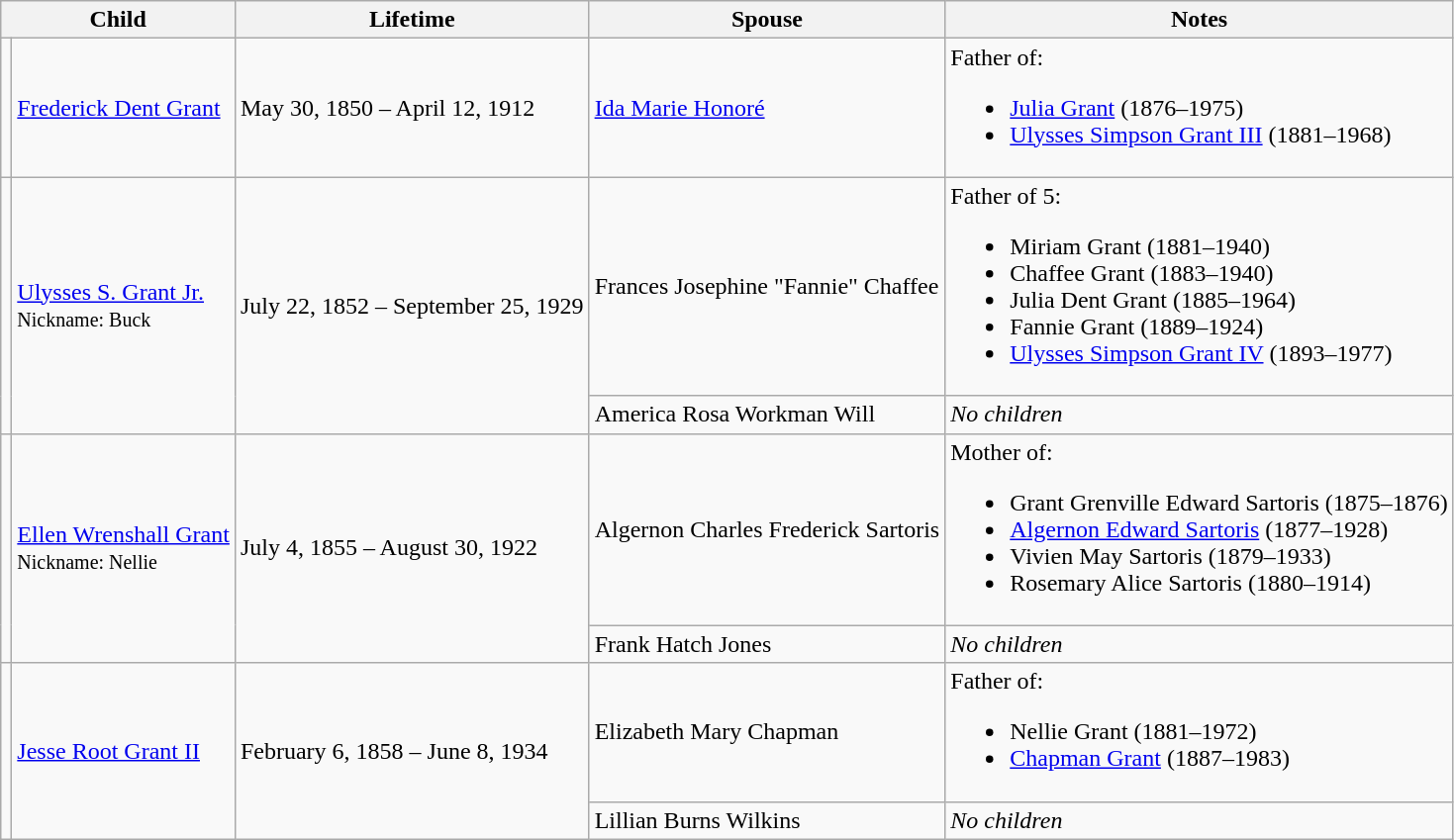<table class="wikitable">
<tr>
<th colspan="2">Child</th>
<th>Lifetime</th>
<th>Spouse</th>
<th>Notes</th>
</tr>
<tr>
<td></td>
<td><a href='#'>Frederick Dent Grant</a></td>
<td>May 30, 1850 – April 12, 1912</td>
<td><a href='#'>Ida Marie Honoré</a></td>
<td>Father of:<br><ul><li><a href='#'>Julia Grant</a> (1876–1975)</li><li><a href='#'>Ulysses Simpson Grant III</a> (1881–1968)</li></ul></td>
</tr>
<tr>
<td rowspan="2"></td>
<td rowspan="2"><a href='#'>Ulysses S. Grant Jr.</a><br><small>Nickname: Buck</small></td>
<td rowspan="2">July 22, 1852 – September 25, 1929</td>
<td>Frances Josephine "Fannie" Chaffee</td>
<td>Father of 5:<br><ul><li>Miriam Grant (1881–1940)</li><li>Chaffee Grant (1883–1940)</li><li>Julia Dent Grant (1885–1964)</li><li>Fannie Grant (1889–1924)</li><li><a href='#'>Ulysses Simpson Grant IV</a> (1893–1977)</li></ul></td>
</tr>
<tr>
<td>America Rosa Workman Will</td>
<td><em>No children</em></td>
</tr>
<tr>
<td rowspan="2"></td>
<td rowspan="2"><a href='#'>Ellen Wrenshall Grant</a><br><small>Nickname: Nellie</small></td>
<td rowspan="2">July 4, 1855 – August 30, 1922</td>
<td>Algernon Charles Frederick Sartoris</td>
<td>Mother of:<br><ul><li>Grant Grenville Edward Sartoris (1875–1876)</li><li><a href='#'>Algernon Edward Sartoris</a> (1877–1928)</li><li>Vivien May Sartoris (1879–1933)</li><li>Rosemary Alice Sartoris (1880–1914)</li></ul></td>
</tr>
<tr>
<td>Frank Hatch Jones</td>
<td><em>No children</em></td>
</tr>
<tr>
<td rowspan="2"></td>
<td rowspan="2"><a href='#'>Jesse Root Grant II</a></td>
<td rowspan="2">February 6, 1858 – June 8, 1934</td>
<td>Elizabeth Mary Chapman</td>
<td>Father of:<br><ul><li>Nellie Grant (1881–1972)</li><li><a href='#'>Chapman Grant</a> (1887–1983)</li></ul></td>
</tr>
<tr>
<td>Lillian Burns Wilkins</td>
<td><em>No children</em></td>
</tr>
</table>
